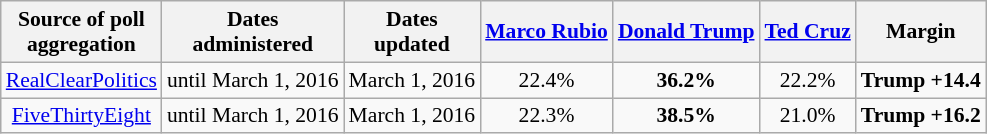<table class="wikitable sortable" style="text-align:center;font-size:90%;line-height:17px">
<tr>
<th>Source of poll<br>aggregation</th>
<th>Dates<br>administered</th>
<th>Dates<br>updated</th>
<th class="unsortable"><a href='#'>Marco Rubio</a><br><small></small></th>
<th class="unsortable"><a href='#'>Donald Trump</a><br><small></small></th>
<th class="unsortable"><a href='#'>Ted Cruz</a><br><small></small></th>
<th>Margin</th>
</tr>
<tr>
<td><a href='#'>RealClearPolitics</a></td>
<td>until March 1, 2016</td>
<td>March 1, 2016</td>
<td>22.4%</td>
<td><strong>36.2%</strong></td>
<td>22.2%</td>
<td><strong>Trump +14.4</strong></td>
</tr>
<tr>
<td><a href='#'>FiveThirtyEight</a></td>
<td>until March 1, 2016</td>
<td>March 1, 2016</td>
<td>22.3%</td>
<td><strong>38.5%</strong></td>
<td>21.0%</td>
<td><strong>Trump +16.2</strong></td>
</tr>
</table>
